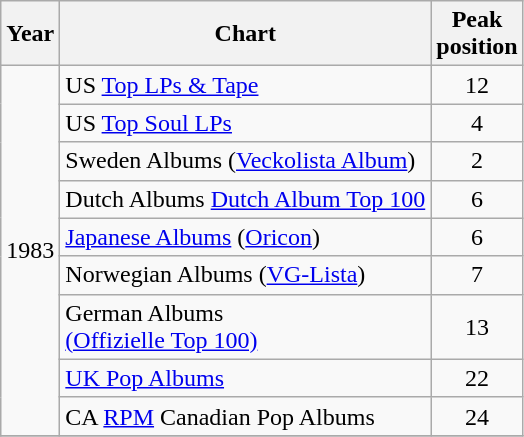<table class="wikitable">
<tr>
<th>Year</th>
<th>Chart</th>
<th>Peak<br>position</th>
</tr>
<tr>
<td rowspan="9">1983</td>
<td>US <a href='#'>Top LPs & Tape</a></td>
<td align="center">12</td>
</tr>
<tr>
<td>US <a href='#'>Top Soul LPs</a></td>
<td align="center">4</td>
</tr>
<tr>
<td>Sweden Albums (<a href='#'>Veckolista Album</a>)</td>
<td align="center">2</td>
</tr>
<tr>
<td>Dutch Albums <a href='#'>Dutch Album Top 100</a></td>
<td align="center">6</td>
</tr>
<tr>
<td><a href='#'>Japanese Albums</a> (<a href='#'>Oricon</a>)</td>
<td align="center">6</td>
</tr>
<tr>
<td>Norwegian Albums (<a href='#'>VG-Lista</a>)</td>
<td align="center">7</td>
</tr>
<tr>
<td>German Albums<br><a href='#'>(Offizielle Top 100)</a></td>
<td align="center">13</td>
</tr>
<tr>
<td><a href='#'>UK Pop Albums</a></td>
<td align="center">22</td>
</tr>
<tr>
<td>CA <a href='#'>RPM</a> Canadian Pop Albums</td>
<td style="text-align:center;">24</td>
</tr>
<tr>
</tr>
</table>
